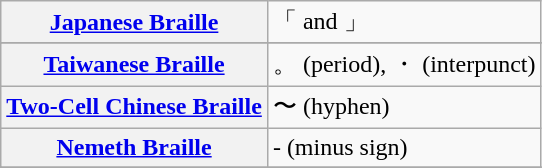<table class="wikitable">
<tr>
<th align=left><a href='#'>Japanese Braille</a></th>
<td>「 and 」 </td>
</tr>
<tr>
</tr>
<tr>
</tr>
<tr>
<th align=left><a href='#'>Taiwanese Braille</a></th>
<td>。 (period), ・ (interpunct)</td>
</tr>
<tr>
<th align=left><a href='#'>Two-Cell Chinese Braille</a></th>
<td>〜 (hyphen)</td>
</tr>
<tr>
<th align=left><a href='#'>Nemeth Braille</a></th>
<td>- (minus sign) </td>
</tr>
<tr>
</tr>
<tr>
</tr>
<tr>
</tr>
</table>
